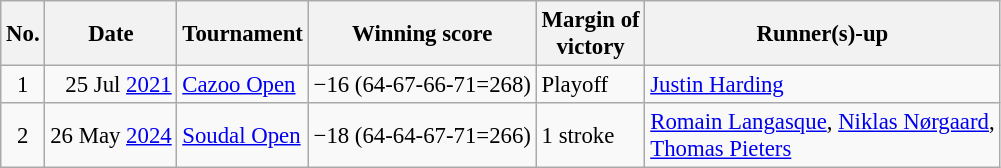<table class="wikitable" style="font-size:95%;">
<tr>
<th>No.</th>
<th>Date</th>
<th>Tournament</th>
<th>Winning score</th>
<th>Margin of<br>victory</th>
<th>Runner(s)-up</th>
</tr>
<tr>
<td align=center>1</td>
<td align=right>25 Jul <a href='#'>2021</a></td>
<td><a href='#'>Cazoo Open</a></td>
<td>−16 (64-67-66-71=268)</td>
<td>Playoff</td>
<td> <a href='#'>Justin Harding</a></td>
</tr>
<tr>
<td align=center>2</td>
<td align=right>26 May <a href='#'>2024</a></td>
<td><a href='#'>Soudal Open</a></td>
<td>−18 (64-64-67-71=266)</td>
<td>1 stroke</td>
<td> <a href='#'>Romain Langasque</a>,  <a href='#'>Niklas Nørgaard</a>,<br> <a href='#'>Thomas Pieters</a></td>
</tr>
</table>
